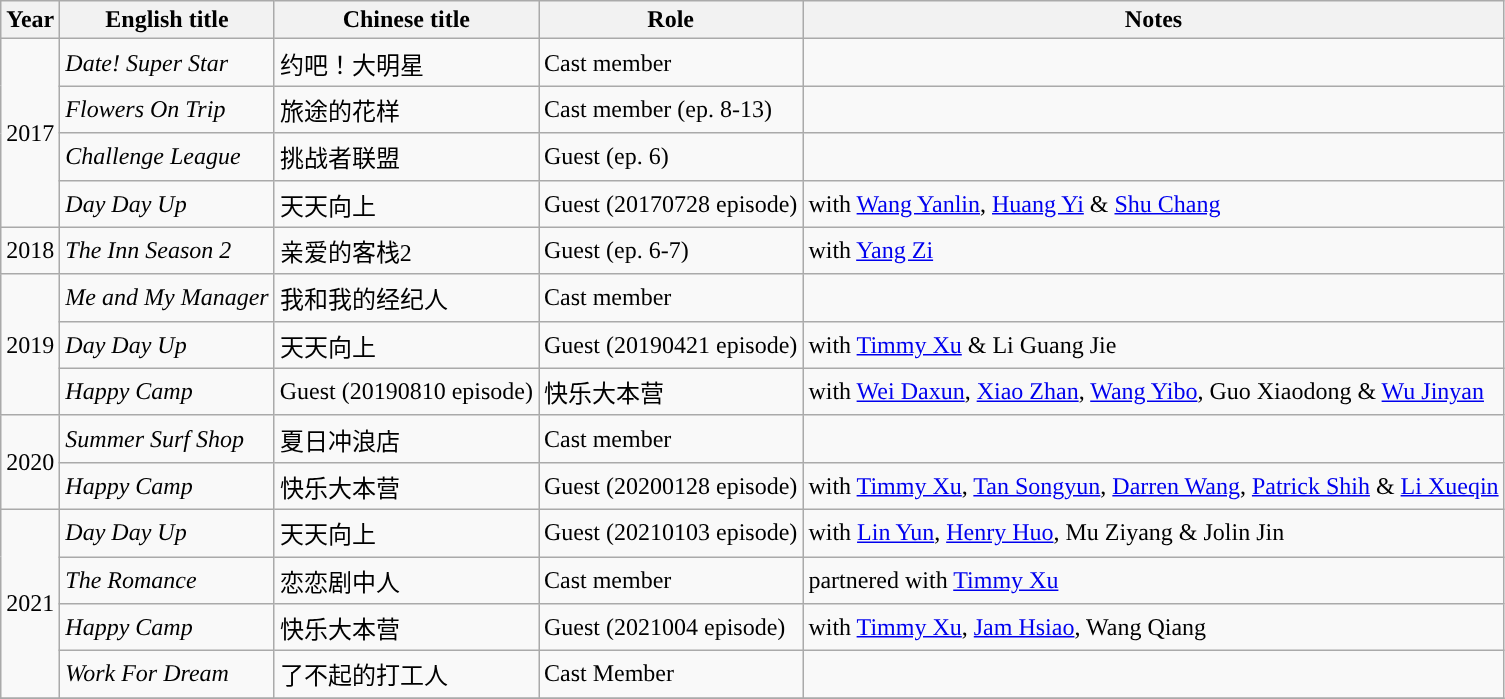<table class="wikitable">
<tr>
<th width=10>Year</th>
<th>English title</th>
<th>Chinese title</th>
<th>Role</th>
<th>Notes</th>
</tr>
<tr>
<td rowspan=4>2017</td>
<td><em>Date! Super Star</em></td>
<td>约吧！大明星</td>
<td>Cast member</td>
<td></td>
</tr>
<tr>
<td><em>Flowers On Trip</em></td>
<td>旅途的花样</td>
<td>Cast member (ep. 8-13)</td>
<td></td>
</tr>
<tr>
<td><em>Challenge League</em></td>
<td>挑战者联盟</td>
<td>Guest (ep. 6)</td>
<td></td>
</tr>
<tr>
<td><em>Day Day Up</em></td>
<td>天天向上</td>
<td>Guest (20170728 episode)</td>
<td>with <a href='#'>Wang Yanlin</a>, <a href='#'>Huang Yi</a> & <a href='#'>Shu Chang</a></td>
</tr>
<tr>
<td>2018</td>
<td><em>The Inn Season 2</em></td>
<td>亲爱的客栈2</td>
<td>Guest (ep. 6-7)</td>
<td>with <a href='#'>Yang Zi</a></td>
</tr>
<tr>
<td rowspan=3>2019</td>
<td><em>Me and My Manager</em></td>
<td>我和我的经纪人</td>
<td>Cast member</td>
<td></td>
</tr>
<tr>
<td><em>Day Day Up</em></td>
<td>天天向上</td>
<td>Guest (20190421 episode)</td>
<td>with <a href='#'>Timmy Xu</a> & Li Guang Jie</td>
</tr>
<tr>
<td><em>Happy Camp</em></td>
<td>Guest (20190810 episode)</td>
<td>快乐大本营</td>
<td>with <a href='#'>Wei Daxun</a>, <a href='#'>Xiao Zhan</a>, <a href='#'>Wang Yibo</a>, Guo Xiaodong & <a href='#'>Wu Jinyan</a></td>
</tr>
<tr>
<td rowspan=2>2020</td>
<td><em>Summer Surf Shop</em></td>
<td>夏日冲浪店</td>
<td>Cast member</td>
<td></td>
</tr>
<tr>
<td><em>Happy Camp</em></td>
<td>快乐大本营</td>
<td>Guest (20200128 episode)</td>
<td>with <a href='#'>Timmy Xu</a>, <a href='#'>Tan Songyun</a>, <a href='#'>Darren Wang</a>, <a href='#'>Patrick Shih</a> & <a href='#'>Li Xueqin</a></td>
</tr>
<tr>
<td rowspan=4>2021</td>
<td><em>Day Day Up</em></td>
<td>天天向上</td>
<td>Guest (20210103 episode)</td>
<td>with <a href='#'>Lin Yun</a>, <a href='#'>Henry Huo</a>, Mu Ziyang & Jolin Jin</td>
</tr>
<tr>
<td><em>The Romance</em></td>
<td>恋恋剧中人</td>
<td>Cast member</td>
<td>partnered with <a href='#'>Timmy Xu</a></td>
</tr>
<tr>
<td><em>Happy Camp</em></td>
<td>快乐大本营</td>
<td>Guest (2021004 episode)</td>
<td>with <a href='#'>Timmy Xu</a>, <a href='#'>Jam Hsiao</a>, Wang Qiang</td>
</tr>
<tr>
<td><em>Work For Dream</em></td>
<td>了不起的打工人</td>
<td>Cast Member</td>
<td></td>
</tr>
<tr>
</tr>
</table>
